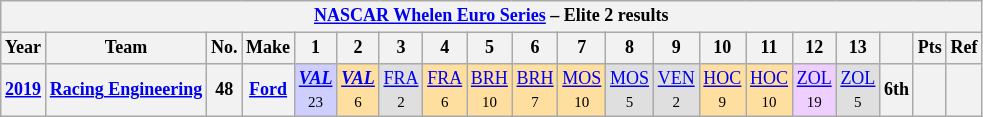<table class="wikitable" style="text-align:center; font-size:75%">
<tr>
<th colspan=21><a href='#'>NASCAR Whelen Euro Series</a> – Elite 2 results</th>
</tr>
<tr>
<th>Year</th>
<th>Team</th>
<th>No.</th>
<th>Make</th>
<th>1</th>
<th>2</th>
<th>3</th>
<th>4</th>
<th>5</th>
<th>6</th>
<th>7</th>
<th>8</th>
<th>9</th>
<th>10</th>
<th>11</th>
<th>12</th>
<th>13</th>
<th></th>
<th>Pts</th>
<th>Ref</th>
</tr>
<tr>
<th><a href='#'>2019</a></th>
<th><a href='#'>Racing Engineering</a></th>
<th>48</th>
<th><a href='#'>Ford</a></th>
<td style="background:#CFCFFF;"><strong><em><a href='#'>VAL</a></em></strong><br><small>23</small></td>
<td style="background:#FFDF9F;"><strong><em><a href='#'>VAL</a></em></strong><br><small>6</small></td>
<td style="background:#DFDFDF;"><a href='#'>FRA</a><br><small>2</small></td>
<td style="background:#FFDF9F;"><a href='#'>FRA</a><br><small>6</small></td>
<td style="background:#FFDF9F;"><a href='#'>BRH</a><br><small>10</small></td>
<td style="background:#FFDF9F;"><a href='#'>BRH</a><br><small>7</small></td>
<td style="background:#FFDF9F;"><a href='#'>MOS</a><br><small>10</small></td>
<td style="background:#DFDFDF;"><a href='#'>MOS</a><br><small>5</small></td>
<td style="background:#DFDFDF;"><a href='#'>VEN</a><br><small>2</small></td>
<td style="background:#FFDF9F;"><a href='#'>HOC</a><br><small>9</small></td>
<td style="background:#FFDF9F;"><a href='#'>HOC</a><br><small>10</small></td>
<td style="background:#EFCFFF;"><a href='#'>ZOL</a><br><small>19</small></td>
<td style="background:#DFDFDF;"><a href='#'>ZOL</a><br><small>5</small></td>
<th>6th</th>
<th></th>
<th></th>
</tr>
</table>
